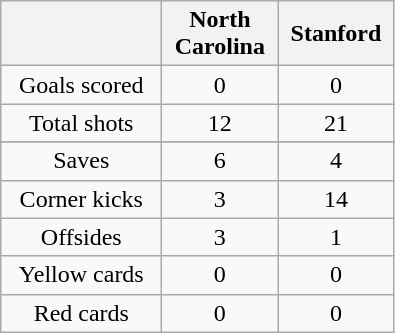<table class="wikitable plainrowheaders" style="text-align: center">
<tr>
<th scope="col" style="width:100px"></th>
<th scope="col" style="width:70px">North<br>Carolina</th>
<th scope="col" style="width:70px">Stanford</th>
</tr>
<tr>
<td scope=row>Goals scored</td>
<td>0</td>
<td>0</td>
</tr>
<tr>
<td scope=row>Total shots</td>
<td>12</td>
<td>21</td>
</tr>
<tr>
</tr>
<tr>
<td scope=row>Saves</td>
<td>6</td>
<td>4</td>
</tr>
<tr>
<td scope=row>Corner kicks</td>
<td>3</td>
<td>14</td>
</tr>
<tr>
<td scope=row>Offsides</td>
<td>3</td>
<td>1</td>
</tr>
<tr>
<td scope=row>Yellow cards</td>
<td>0</td>
<td>0</td>
</tr>
<tr>
<td scope=row>Red cards</td>
<td>0</td>
<td>0</td>
</tr>
</table>
